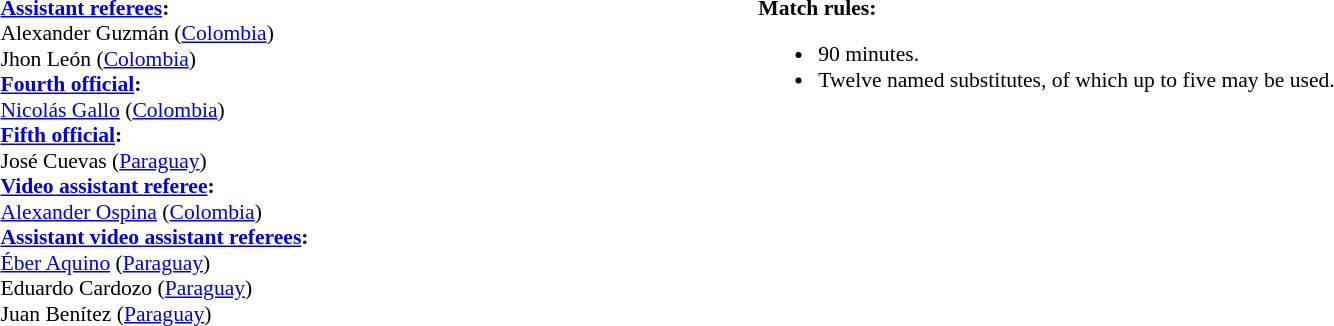<table style="width:100%; font-size:90%;">
<tr>
<td><br><strong><a href='#'>Assistant referees</a>:</strong>
<br>Alexander Guzmán (<a href='#'>Colombia</a>)
<br>Jhon León (<a href='#'>Colombia</a>)
<br><strong><a href='#'>Fourth official</a>:</strong>
<br><a href='#'>Nicolás Gallo</a> (<a href='#'>Colombia</a>)
<br><strong><a href='#'>Fifth official</a>:</strong>
<br>José Cuevas (<a href='#'>Paraguay</a>)
<br><strong><a href='#'>Video assistant referee</a>:</strong>
<br><a href='#'>Alexander Ospina</a> (<a href='#'>Colombia</a>)
<br><strong><a href='#'>Assistant video assistant referees</a>:</strong>
<br><a href='#'>Éber Aquino</a> (<a href='#'>Paraguay</a>)
<br>Eduardo Cardozo (<a href='#'>Paraguay</a>)
<br>Juan Benítez (<a href='#'>Paraguay</a>)</td>
<td style="width:60%; vertical-align:top;"><br><strong>Match rules:</strong><ul><li>90 minutes.</li><li>Twelve named substitutes, of which up to five may be used.</li></ul></td>
</tr>
</table>
